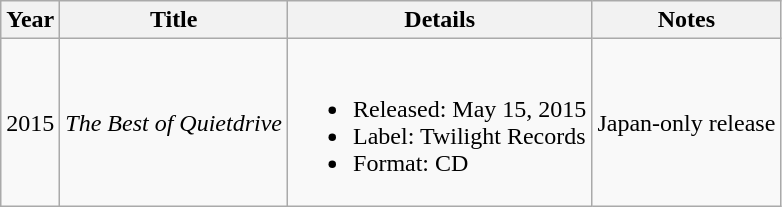<table class="wikitable">
<tr>
<th>Year</th>
<th>Title</th>
<th>Details</th>
<th>Notes</th>
</tr>
<tr>
<td>2015</td>
<td><em>The Best of Quietdrive</em></td>
<td><br><ul><li>Released: May 15, 2015</li><li>Label: Twilight Records</li><li>Format: CD</li></ul></td>
<td>Japan-only release</td>
</tr>
</table>
